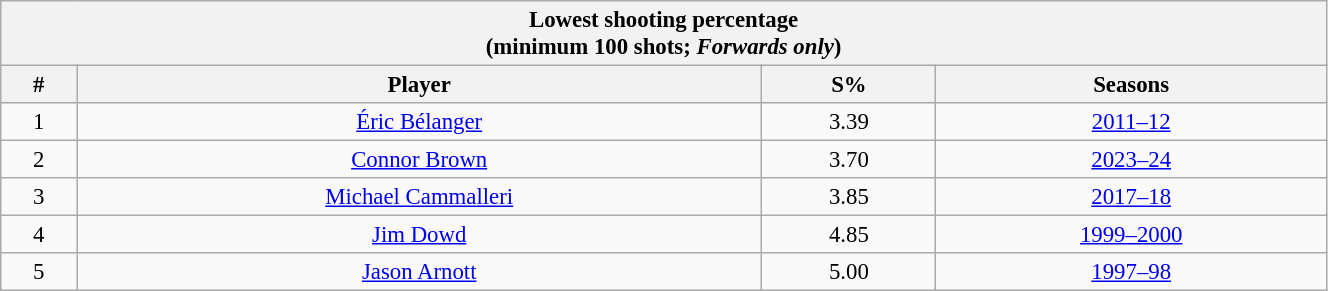<table class="wikitable" style="text-align: center; font-size: 95%" width="70%">
<tr>
<th colspan="4">Lowest shooting percentage<br>(minimum 100 shots; <em>Forwards only</em>)</th>
</tr>
<tr>
<th>#</th>
<th>Player</th>
<th>S%</th>
<th>Seasons</th>
</tr>
<tr>
<td>1</td>
<td><a href='#'>Éric Bélanger</a></td>
<td>3.39</td>
<td><a href='#'>2011–12</a></td>
</tr>
<tr>
<td>2</td>
<td><a href='#'>Connor Brown</a></td>
<td>3.70</td>
<td><a href='#'>2023–24</a></td>
</tr>
<tr>
<td>3</td>
<td><a href='#'>Michael Cammalleri</a></td>
<td>3.85</td>
<td><a href='#'>2017–18</a></td>
</tr>
<tr>
<td>4</td>
<td><a href='#'>Jim Dowd</a></td>
<td>4.85</td>
<td><a href='#'>1999–2000</a></td>
</tr>
<tr>
<td>5</td>
<td><a href='#'>Jason Arnott</a></td>
<td>5.00</td>
<td><a href='#'>1997–98</a></td>
</tr>
</table>
